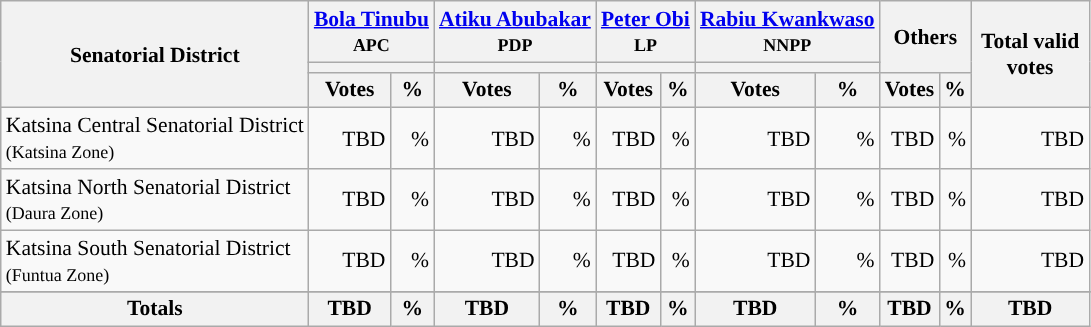<table class="wikitable sortable" style="text-align:right; font-size:90%">
<tr>
<th rowspan="3" style="max-width:7.5em;">Senatorial District</th>
<th colspan="2"><a href='#'>Bola Tinubu</a><br><small>APC</small></th>
<th colspan="2"><a href='#'>Atiku Abubakar</a><br><small>PDP</small></th>
<th colspan="2"><a href='#'>Peter Obi</a><br><small>LP</small></th>
<th colspan="2"><a href='#'>Rabiu Kwankwaso</a><br><small>NNPP</small></th>
<th colspan="2" rowspan="2">Others</th>
<th rowspan="3" style="max-width:5em;">Total valid votes</th>
</tr>
<tr>
<th colspan=2 style="background-color:"></th>
<th colspan=2 style="background-color:"></th>
<th colspan=2 style="background-color:"></th>
<th colspan=2 style="background-color:"></th>
</tr>
<tr>
<th>Votes</th>
<th>%</th>
<th>Votes</th>
<th>%</th>
<th>Votes</th>
<th>%</th>
<th>Votes</th>
<th>%</th>
<th>Votes</th>
<th>%</th>
</tr>
<tr style="background-color:#">
<td style="text-align:left;">Katsina Central Senatorial District<br><small>(Katsina Zone)</small></td>
<td>TBD</td>
<td>%</td>
<td>TBD</td>
<td>%</td>
<td>TBD</td>
<td>%</td>
<td>TBD</td>
<td>%</td>
<td>TBD</td>
<td>%</td>
<td>TBD</td>
</tr>
<tr style="background-color:#">
<td style="text-align:left;">Katsina North Senatorial District<br><small>(Daura Zone)</small></td>
<td>TBD</td>
<td>%</td>
<td>TBD</td>
<td>%</td>
<td>TBD</td>
<td>%</td>
<td>TBD</td>
<td>%</td>
<td>TBD</td>
<td>%</td>
<td>TBD</td>
</tr>
<tr style="background-color:#">
<td style="text-align:left;">Katsina South Senatorial District<br><small>(Funtua Zone)</small></td>
<td>TBD</td>
<td>%</td>
<td>TBD</td>
<td>%</td>
<td>TBD</td>
<td>%</td>
<td>TBD</td>
<td>%</td>
<td>TBD</td>
<td>%</td>
<td>TBD</td>
</tr>
<tr>
</tr>
<tr>
<th>Totals</th>
<th>TBD</th>
<th>%</th>
<th>TBD</th>
<th>%</th>
<th>TBD</th>
<th>%</th>
<th>TBD</th>
<th>%</th>
<th>TBD</th>
<th>%</th>
<th>TBD</th>
</tr>
</table>
